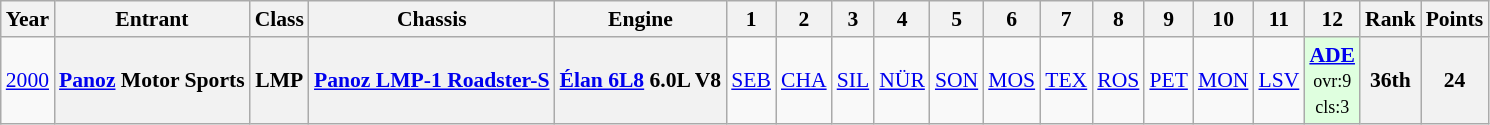<table class="wikitable" style="text-align:center; font-size:90%">
<tr>
<th>Year</th>
<th>Entrant</th>
<th>Class</th>
<th>Chassis</th>
<th>Engine</th>
<th>1</th>
<th>2</th>
<th>3</th>
<th>4</th>
<th>5</th>
<th>6</th>
<th>7</th>
<th>8</th>
<th>9</th>
<th>10</th>
<th>11</th>
<th>12</th>
<th>Rank</th>
<th>Points</th>
</tr>
<tr>
<td rowspan=2><a href='#'>2000</a></td>
<th rowspan=2> <a href='#'>Panoz</a> Motor Sports</th>
<th rowspan=2>LMP</th>
<th><a href='#'>Panoz LMP-1 Roadster-S</a></th>
<th rowspan=2><a href='#'>Élan 6L8</a> 6.0L V8</th>
<td><a href='#'>SEB</a></td>
<td><a href='#'>CHA</a></td>
<td><a href='#'>SIL</a></td>
<td><a href='#'>NÜR</a></td>
<td><a href='#'>SON</a></td>
<td><a href='#'>MOS</a></td>
<td><a href='#'>TEX</a></td>
<td><a href='#'>ROS</a></td>
<td><a href='#'>PET</a></td>
<td><a href='#'>MON</a></td>
<td><a href='#'>LSV</a></td>
<td style="background:#dfffdf;"><strong><a href='#'>ADE</a></strong><br><small>ovr:9<br>cls:3</small></td>
<th>36th</th>
<th>24</th>
</tr>
</table>
